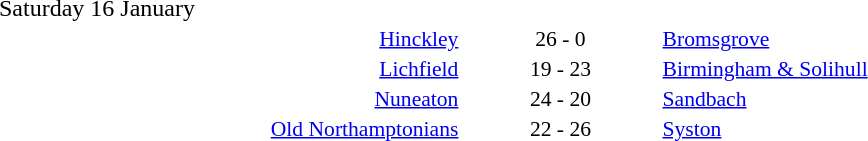<table style="width:70%;" cellspacing="1">
<tr>
<th width=35%></th>
<th width=15%></th>
<th></th>
</tr>
<tr>
<td>Saturday 16 January</td>
</tr>
<tr style=font-size:90%>
<td align=right><a href='#'>Hinckley</a></td>
<td align=center>26 - 0</td>
<td><a href='#'>Bromsgrove</a></td>
</tr>
<tr style=font-size:90%>
<td align=right><a href='#'>Lichfield</a></td>
<td align=center>19 - 23</td>
<td><a href='#'>Birmingham & Solihull</a></td>
</tr>
<tr style=font-size:90%>
<td align=right><a href='#'>Nuneaton</a></td>
<td align=center>24 - 20</td>
<td><a href='#'>Sandbach</a></td>
</tr>
<tr style=font-size:90%>
<td align=right><a href='#'>Old Northamptonians</a></td>
<td align=center>22 - 26</td>
<td><a href='#'>Syston</a></td>
</tr>
</table>
